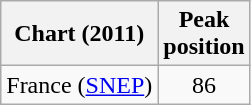<table class="wikitable sortable">
<tr>
<th>Chart (2011)</th>
<th>Peak<br>position</th>
</tr>
<tr>
<td>France (<a href='#'>SNEP</a>)</td>
<td style="text-align:center;">86</td>
</tr>
</table>
